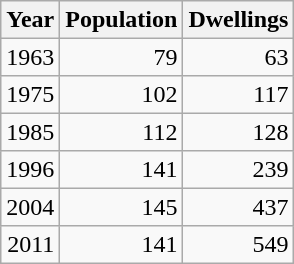<table class="wikitable" style="line-height:1.1em;">
<tr>
<th>Year</th>
<th>Population</th>
<th>Dwellings</th>
</tr>
<tr align="right">
<td>1963</td>
<td>79</td>
<td>63</td>
</tr>
<tr align="right">
<td>1975</td>
<td>102</td>
<td>117</td>
</tr>
<tr align="right">
<td>1985</td>
<td>112</td>
<td>128</td>
</tr>
<tr align="right">
<td>1996</td>
<td>141</td>
<td>239</td>
</tr>
<tr align="right">
<td>2004</td>
<td>145</td>
<td>437</td>
</tr>
<tr align="right">
<td>2011</td>
<td>141</td>
<td>549</td>
</tr>
</table>
